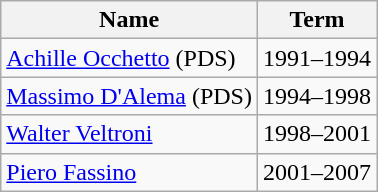<table class="wikitable">
<tr>
<th>Name</th>
<th>Term</th>
</tr>
<tr>
<td><a href='#'>Achille Occhetto</a> (PDS)</td>
<td>1991–1994</td>
</tr>
<tr>
<td><a href='#'>Massimo D'Alema</a> (PDS)</td>
<td>1994–1998</td>
</tr>
<tr>
<td><a href='#'>Walter Veltroni</a></td>
<td>1998–2001</td>
</tr>
<tr>
<td><a href='#'>Piero Fassino</a></td>
<td>2001–2007</td>
</tr>
</table>
